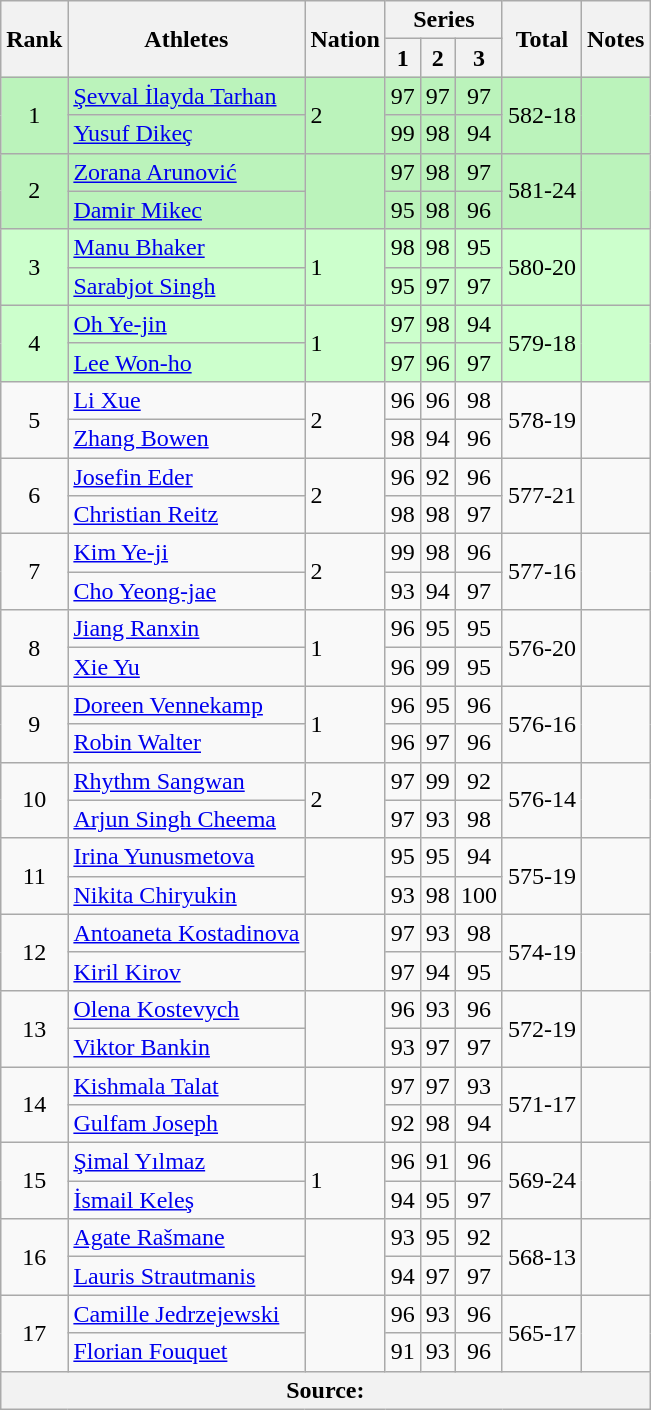<table class="wikitable sortable" style="text-align:center">
<tr>
<th rowspan="2">Rank</th>
<th rowspan="2">Athletes</th>
<th rowspan="2">Nation</th>
<th colspan=3>Series</th>
<th rowspan="2">Total</th>
<th rowspan="2">Notes</th>
</tr>
<tr>
<th>1</th>
<th>2</th>
<th>3</th>
</tr>
<tr bgcolor=bbf3bb>
<td rowspan=2>1</td>
<td align=left><a href='#'>Şevval İlayda Tarhan</a></td>
<td rowspan=2 align=left> 2</td>
<td>97</td>
<td>97</td>
<td>97</td>
<td rowspan=2>582-18</td>
<td rowspan="2"></td>
</tr>
<tr bgcolor=bbf3bb>
<td align=left><a href='#'>Yusuf Dikeç</a></td>
<td>99</td>
<td>98</td>
<td>94</td>
</tr>
<tr bgcolor=bbf3bb>
<td rowspan=2>2</td>
<td align=left><a href='#'>Zorana Arunović</a></td>
<td rowspan=2 align=left></td>
<td>97</td>
<td>98</td>
<td>97</td>
<td rowspan=2>581-24</td>
<td rowspan="2"></td>
</tr>
<tr bgcolor=bbf3bb>
<td align=left><a href='#'>Damir Mikec</a></td>
<td>95</td>
<td>98</td>
<td>96</td>
</tr>
<tr bgcolor=ccffcc>
<td rowspan=2>3</td>
<td align=left><a href='#'>Manu Bhaker</a></td>
<td rowspan=2 align=left> 1</td>
<td>98</td>
<td>98</td>
<td>95</td>
<td rowspan=2>580-20</td>
<td rowspan="2"></td>
</tr>
<tr bgcolor=ccffcc>
<td align=left><a href='#'>Sarabjot Singh</a></td>
<td>95</td>
<td>97</td>
<td>97</td>
</tr>
<tr bgcolor=ccffcc>
<td rowspan=2>4</td>
<td align=left><a href='#'>Oh Ye-jin</a></td>
<td rowspan=2 align=left> 1</td>
<td>97</td>
<td>98</td>
<td>94</td>
<td rowspan=2>579-18</td>
<td rowspan="2"></td>
</tr>
<tr bgcolor=ccffcc>
<td align=left><a href='#'>Lee Won-ho</a></td>
<td>97</td>
<td>96</td>
<td>97</td>
</tr>
<tr>
<td rowspan=2>5</td>
<td align=left><a href='#'>Li Xue</a></td>
<td rowspan=2 align=left> 2</td>
<td>96</td>
<td>96</td>
<td>98</td>
<td rowspan=2>578-19</td>
<td rowspan="2"></td>
</tr>
<tr>
<td align=left><a href='#'>Zhang Bowen</a></td>
<td>98</td>
<td>94</td>
<td>96</td>
</tr>
<tr>
<td rowspan=2>6</td>
<td align=left><a href='#'>Josefin Eder</a></td>
<td rowspan=2 align=left> 2</td>
<td>96</td>
<td>92</td>
<td>96</td>
<td rowspan=2>577-21</td>
<td rowspan="2"></td>
</tr>
<tr>
<td align=left><a href='#'>Christian Reitz</a></td>
<td>98</td>
<td>98</td>
<td>97</td>
</tr>
<tr>
<td rowspan=2>7</td>
<td align=left><a href='#'>Kim Ye-ji</a></td>
<td rowspan=2 align=left> 2</td>
<td>99</td>
<td>98</td>
<td>96</td>
<td rowspan=2>577-16</td>
<td rowspan="2"></td>
</tr>
<tr>
<td align=left><a href='#'>Cho Yeong-jae</a></td>
<td>93</td>
<td>94</td>
<td>97</td>
</tr>
<tr>
<td rowspan=2>8</td>
<td align=left><a href='#'>Jiang Ranxin</a></td>
<td rowspan=2 align=left> 1</td>
<td>96</td>
<td>95</td>
<td>95</td>
<td rowspan=2>576-20</td>
<td rowspan="2"></td>
</tr>
<tr>
<td align=left><a href='#'>Xie Yu</a></td>
<td>96</td>
<td>99</td>
<td>95</td>
</tr>
<tr>
<td rowspan=2>9</td>
<td align=left><a href='#'>Doreen Vennekamp</a></td>
<td rowspan=2 align=left> 1</td>
<td>96</td>
<td>95</td>
<td>96</td>
<td rowspan=2>576-16</td>
<td rowspan="2"></td>
</tr>
<tr>
<td align=left><a href='#'>Robin Walter</a></td>
<td>96</td>
<td>97</td>
<td>96</td>
</tr>
<tr>
<td rowspan=2>10</td>
<td align=left><a href='#'>Rhythm Sangwan</a></td>
<td rowspan=2 align=left> 2</td>
<td>97</td>
<td>99</td>
<td>92</td>
<td rowspan=2>576-14</td>
<td rowspan="2"></td>
</tr>
<tr>
<td align=left><a href='#'>Arjun Singh Cheema</a></td>
<td>97</td>
<td>93</td>
<td>98</td>
</tr>
<tr>
<td rowspan=2>11</td>
<td align=left><a href='#'>Irina Yunusmetova</a></td>
<td rowspan=2 align=left></td>
<td>95</td>
<td>95</td>
<td>94</td>
<td rowspan=2>575-19</td>
<td rowspan="2"></td>
</tr>
<tr>
<td align=left><a href='#'>Nikita Chiryukin</a></td>
<td>93</td>
<td>98</td>
<td>100</td>
</tr>
<tr>
<td rowspan=2>12</td>
<td align=left><a href='#'>Antoaneta Kostadinova</a></td>
<td rowspan=2 align=left></td>
<td>97</td>
<td>93</td>
<td>98</td>
<td rowspan=2>574-19</td>
<td rowspan="2"></td>
</tr>
<tr>
<td align=left><a href='#'>Kiril Kirov</a></td>
<td>97</td>
<td>94</td>
<td>95</td>
</tr>
<tr>
<td rowspan=2>13</td>
<td align=left><a href='#'>Olena Kostevych</a></td>
<td rowspan=2 align=left></td>
<td>96</td>
<td>93</td>
<td>96</td>
<td rowspan=2>572-19</td>
<td rowspan="2"></td>
</tr>
<tr>
<td align=left><a href='#'>Viktor Bankin</a></td>
<td>93</td>
<td>97</td>
<td>97</td>
</tr>
<tr>
<td rowspan=2>14</td>
<td align=left><a href='#'>Kishmala Talat</a></td>
<td rowspan=2 align=left></td>
<td>97</td>
<td>97</td>
<td>93</td>
<td rowspan=2>571-17</td>
<td rowspan="2"></td>
</tr>
<tr>
<td align=left><a href='#'>Gulfam Joseph</a></td>
<td>92</td>
<td>98</td>
<td>94</td>
</tr>
<tr>
<td rowspan=2>15</td>
<td align=left><a href='#'>Şimal Yılmaz</a></td>
<td rowspan=2 align=left> 1</td>
<td>96</td>
<td>91</td>
<td>96</td>
<td rowspan=2>569-24</td>
<td rowspan="2"></td>
</tr>
<tr>
<td align=left><a href='#'>İsmail Keleş</a></td>
<td>94</td>
<td>95</td>
<td>97</td>
</tr>
<tr>
<td rowspan=2>16</td>
<td align=left><a href='#'>Agate Rašmane</a></td>
<td rowspan=2 align=left></td>
<td>93</td>
<td>95</td>
<td>92</td>
<td rowspan=2>568-13</td>
<td rowspan="2"></td>
</tr>
<tr>
<td align=left><a href='#'>Lauris Strautmanis</a></td>
<td>94</td>
<td>97</td>
<td>97</td>
</tr>
<tr>
<td rowspan=2>17</td>
<td align=left><a href='#'>Camille Jedrzejewski</a></td>
<td rowspan=2 align=left></td>
<td>96</td>
<td>93</td>
<td>96</td>
<td rowspan=2>565-17</td>
<td rowspan="2"></td>
</tr>
<tr>
<td align=left><a href='#'>Florian Fouquet</a></td>
<td>91</td>
<td>93</td>
<td>96</td>
</tr>
<tr>
<th colspan="8">Source:</th>
</tr>
</table>
